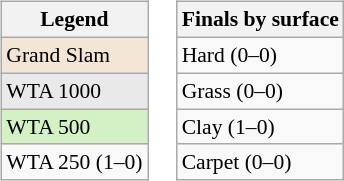<table>
<tr valign=top>
<td><br><table class="wikitable" style="font-size:90%;">
<tr>
<th>Legend</th>
</tr>
<tr>
<td style="background:#f3e6d7;">Grand Slam</td>
</tr>
<tr>
<td style="background:#e9e9e9;">WTA 1000</td>
</tr>
<tr>
<td style="background:#d4f1c5;">WTA 500</td>
</tr>
<tr>
<td>WTA 250 (1–0)</td>
</tr>
</table>
</td>
<td><br><table class="wikitable" style="font-size:90%;">
<tr>
<th>Finals by surface</th>
</tr>
<tr>
<td>Hard (0–0)</td>
</tr>
<tr>
<td>Grass (0–0)</td>
</tr>
<tr>
<td>Clay (1–0)</td>
</tr>
<tr>
<td>Carpet (0–0)</td>
</tr>
</table>
</td>
</tr>
</table>
